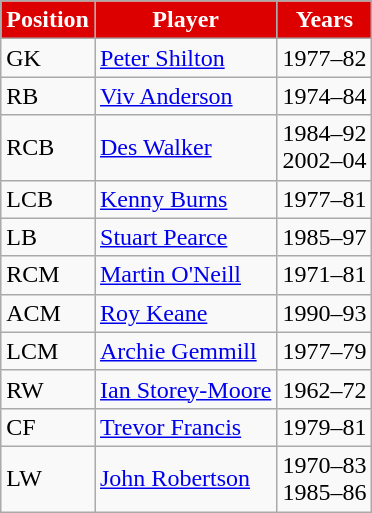<table class="wikitable sortable">
<tr>
<th style="background:#d00; color:#fff;" scope="col">Position</th>
<th style="background:#d00; color:#fff;" scope="col">Player</th>
<th style="background:#d00; color:#fff;" scope="col">Years</th>
</tr>
<tr>
<td>GK</td>
<td> <a href='#'>Peter Shilton</a></td>
<td>1977–82</td>
</tr>
<tr>
<td>RB</td>
<td> <a href='#'>Viv Anderson</a></td>
<td>1974–84</td>
</tr>
<tr>
<td>RCB</td>
<td> <a href='#'>Des Walker</a></td>
<td>1984–92<br>2002–04</td>
</tr>
<tr>
<td>LCB</td>
<td> <a href='#'>Kenny Burns</a></td>
<td>1977–81</td>
</tr>
<tr>
<td>LB</td>
<td> <a href='#'>Stuart Pearce</a></td>
<td>1985–97</td>
</tr>
<tr>
<td>RCM</td>
<td> <a href='#'>Martin O'Neill</a></td>
<td>1971–81</td>
</tr>
<tr>
<td>ACM</td>
<td> <a href='#'>Roy Keane</a></td>
<td>1990–93</td>
</tr>
<tr>
<td>LCM</td>
<td> <a href='#'>Archie Gemmill</a></td>
<td>1977–79</td>
</tr>
<tr>
<td>RW</td>
<td> <a href='#'>Ian Storey-Moore</a></td>
<td>1962–72</td>
</tr>
<tr>
<td>CF</td>
<td> <a href='#'>Trevor Francis</a></td>
<td>1979–81</td>
</tr>
<tr>
<td>LW</td>
<td> <a href='#'>John Robertson</a></td>
<td>1970–83<br> 1985–86</td>
</tr>
</table>
